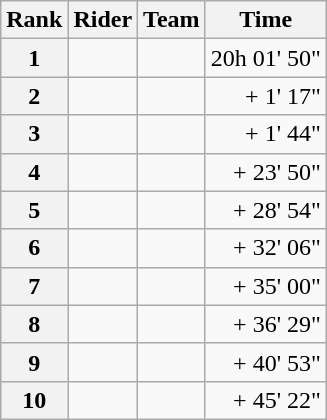<table class="wikitable" margin-bottom:0;">
<tr>
<th scope="col">Rank</th>
<th scope="col">Rider</th>
<th scope="col">Team</th>
<th scope="col">Time</th>
</tr>
<tr>
<th scope="row">1</th>
<td> </td>
<td></td>
<td align="right">20h 01' 50"</td>
</tr>
<tr>
<th scope="row">2</th>
<td></td>
<td></td>
<td align="right">+ 1' 17"</td>
</tr>
<tr>
<th scope="row">3</th>
<td></td>
<td></td>
<td align="right">+ 1' 44"</td>
</tr>
<tr>
<th scope="row">4</th>
<td></td>
<td></td>
<td align="right">+ 23' 50"</td>
</tr>
<tr>
<th scope="row">5</th>
<td></td>
<td></td>
<td align="right">+ 28' 54"</td>
</tr>
<tr>
<th scope="row">6</th>
<td></td>
<td></td>
<td align="right">+ 32' 06"</td>
</tr>
<tr>
<th scope="row">7</th>
<td></td>
<td></td>
<td align="right">+ 35' 00"</td>
</tr>
<tr>
<th scope="row">8</th>
<td></td>
<td></td>
<td align="right">+ 36' 29"</td>
</tr>
<tr>
<th scope="row">9</th>
<td></td>
<td></td>
<td align="right">+ 40' 53"</td>
</tr>
<tr>
<th scope="row">10</th>
<td></td>
<td></td>
<td align="right">+ 45' 22"</td>
</tr>
</table>
